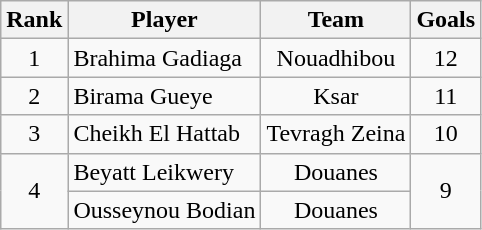<table class="wikitable" style="text-align:center;">
<tr>
<th>Rank</th>
<th>Player</th>
<th>Team</th>
<th>Goals</th>
</tr>
<tr>
<td>1</td>
<td align=left> Brahima Gadiaga</td>
<td>Nouadhibou</td>
<td>12</td>
</tr>
<tr>
<td>2</td>
<td align=left> Birama Gueye</td>
<td>Ksar</td>
<td>11</td>
</tr>
<tr>
<td>3</td>
<td align=left> Cheikh El Hattab</td>
<td>Tevragh Zeina</td>
<td>10</td>
</tr>
<tr>
<td rowspan=2>4</td>
<td align=left> Beyatt Leikwery</td>
<td>Douanes</td>
<td rowspan=2>9</td>
</tr>
<tr>
<td align=left> Ousseynou Bodian</td>
<td>Douanes</td>
</tr>
</table>
